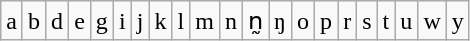<table class="wikitable">
<tr>
<td>a</td>
<td>b</td>
<td>d</td>
<td>e</td>
<td>g</td>
<td>i</td>
<td>j</td>
<td>k</td>
<td>l</td>
<td>m</td>
<td>n</td>
<td>n̰</td>
<td>ŋ</td>
<td>o</td>
<td>p</td>
<td>r</td>
<td>s</td>
<td>t</td>
<td>u</td>
<td>w</td>
<td>y</td>
</tr>
</table>
